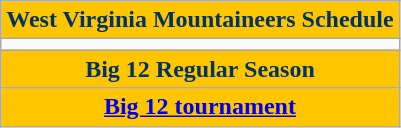<table class="wikitable collapsible collapsed" style=font-size:100% style="text-align:center">
<tr>
<th colspan="6" style="background:#FFC600; color:#003366; text-align:center"><strong>West Virginia Mountaineers Schedule</strong></th>
</tr>
<tr>
<td></td>
</tr>
<tr>
<th colspan=9 style="background:#FFC600; color:#003366;">Big 12 Regular Season<br>

















</th>
</tr>
<tr>
<th colspan=9 style="background:#FFC600; color:#003366;"><a href='#'><span>Big 12 tournament</span></a><br>


</th>
</tr>
</table>
